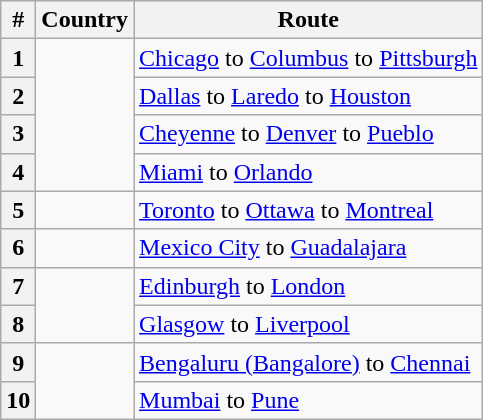<table class="wikitable">
<tr>
<th>#</th>
<th>Country</th>
<th>Route</th>
</tr>
<tr>
<th>1</th>
<td rowspan=4></td>
<td><a href='#'>Chicago</a> to <a href='#'>Columbus</a> to <a href='#'>Pittsburgh</a></td>
</tr>
<tr>
<th>2</th>
<td><a href='#'>Dallas</a> to <a href='#'>Laredo</a> to <a href='#'>Houston</a></td>
</tr>
<tr>
<th>3</th>
<td><a href='#'>Cheyenne</a> to <a href='#'>Denver</a> to <a href='#'>Pueblo</a></td>
</tr>
<tr>
<th>4</th>
<td><a href='#'>Miami</a> to <a href='#'>Orlando</a></td>
</tr>
<tr>
<th>5</th>
<td></td>
<td><a href='#'>Toronto</a> to <a href='#'>Ottawa</a> to <a href='#'>Montreal</a></td>
</tr>
<tr>
<th>6</th>
<td></td>
<td><a href='#'>Mexico City</a> to <a href='#'>Guadalajara</a></td>
</tr>
<tr>
<th>7</th>
<td rowspan=2></td>
<td><a href='#'>Edinburgh</a> to <a href='#'>London</a></td>
</tr>
<tr>
<th>8</th>
<td><a href='#'>Glasgow</a> to <a href='#'>Liverpool</a></td>
</tr>
<tr>
<th>9</th>
<td rowspan=2></td>
<td><a href='#'>Bengaluru (Bangalore)</a> to <a href='#'>Chennai</a></td>
</tr>
<tr>
<th>10</th>
<td><a href='#'>Mumbai</a> to <a href='#'>Pune</a></td>
</tr>
</table>
